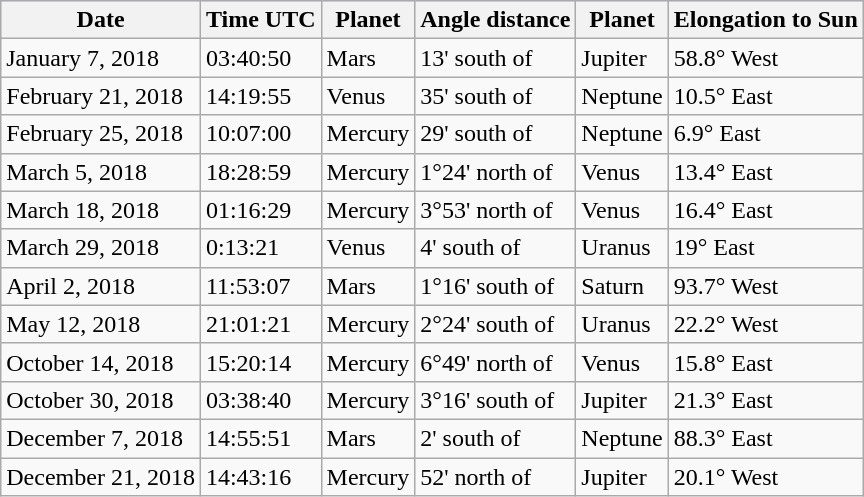<table class="wikitable sortable">
<tr bgcolor="#ddddff" align="center" valign="top">
<th>Date</th>
<th>Time UTC</th>
<th>Planet</th>
<th>Angle distance</th>
<th>Planet</th>
<th>Elongation to Sun</th>
</tr>
<tr>
<td>January 7, 2018</td>
<td>03:40:50</td>
<td>Mars</td>
<td>13' south of</td>
<td>Jupiter</td>
<td>58.8° West</td>
</tr>
<tr>
<td>February 21, 2018</td>
<td>14:19:55</td>
<td>Venus</td>
<td>35' south of</td>
<td>Neptune</td>
<td>10.5° East</td>
</tr>
<tr>
<td>February 25, 2018</td>
<td>10:07:00</td>
<td>Mercury</td>
<td>29' south of</td>
<td>Neptune</td>
<td>6.9° East</td>
</tr>
<tr>
<td>March 5, 2018</td>
<td>18:28:59</td>
<td>Mercury</td>
<td>1°24' north of</td>
<td>Venus</td>
<td>13.4° East</td>
</tr>
<tr>
<td>March 18, 2018</td>
<td>01:16:29</td>
<td>Mercury</td>
<td>3°53' north of</td>
<td>Venus</td>
<td>16.4° East</td>
</tr>
<tr>
<td>March 29, 2018</td>
<td>0:13:21</td>
<td>Venus</td>
<td>4' south of</td>
<td>Uranus</td>
<td>19° East</td>
</tr>
<tr>
<td>April 2, 2018</td>
<td>11:53:07</td>
<td>Mars</td>
<td>1°16' south of</td>
<td>Saturn</td>
<td>93.7° West</td>
</tr>
<tr>
<td>May 12, 2018</td>
<td>21:01:21</td>
<td>Mercury</td>
<td>2°24' south of</td>
<td>Uranus</td>
<td>22.2° West</td>
</tr>
<tr>
<td>October 14, 2018</td>
<td>15:20:14</td>
<td>Mercury</td>
<td>6°49' north of</td>
<td>Venus</td>
<td>15.8° East</td>
</tr>
<tr>
<td>October 30, 2018</td>
<td>03:38:40</td>
<td>Mercury</td>
<td>3°16' south of</td>
<td>Jupiter</td>
<td>21.3° East</td>
</tr>
<tr>
<td>December 7, 2018</td>
<td>14:55:51</td>
<td>Mars</td>
<td>2' south of</td>
<td>Neptune</td>
<td>88.3° East</td>
</tr>
<tr>
<td>December 21, 2018</td>
<td>14:43:16</td>
<td>Mercury</td>
<td>52' north of</td>
<td>Jupiter</td>
<td>20.1° West</td>
</tr>
</table>
